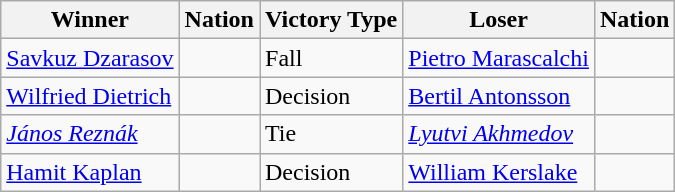<table class="wikitable sortable" style="text-align:left;">
<tr>
<th>Winner</th>
<th>Nation</th>
<th>Victory Type</th>
<th>Loser</th>
<th>Nation</th>
</tr>
<tr>
<td><a href='#'>Savkuz Dzarasov</a></td>
<td></td>
<td>Fall</td>
<td><a href='#'>Pietro Marascalchi</a></td>
<td></td>
</tr>
<tr>
<td><a href='#'>Wilfried Dietrich</a></td>
<td></td>
<td>Decision</td>
<td><a href='#'>Bertil Antonsson</a></td>
<td></td>
</tr>
<tr>
<td><em><a href='#'>János Reznák</a></em></td>
<td><em></em></td>
<td>Tie</td>
<td><em><a href='#'>Lyutvi Akhmedov</a></em></td>
<td><em></em></td>
</tr>
<tr>
<td><a href='#'>Hamit Kaplan</a></td>
<td></td>
<td>Decision</td>
<td><a href='#'>William Kerslake</a></td>
<td></td>
</tr>
</table>
